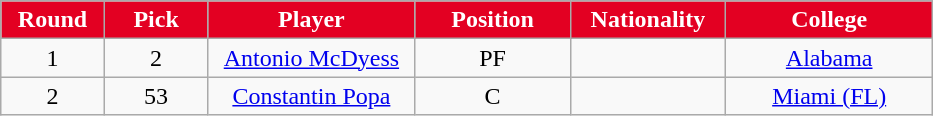<table class="wikitable sortable sortable">
<tr>
<th style="background:#E30022; color:white" width="10%">Round</th>
<th style="background:#E30022; color:white" width="10%">Pick</th>
<th style="background:#E30022; color:white" width="20%">Player</th>
<th style="background:#E30022; color:white" width="15%">Position</th>
<th style="background:#E30022; color:white" width="15%">Nationality</th>
<th style="background:#E30022; color:white" width="20%">College</th>
</tr>
<tr style="text-align: center">
<td>1</td>
<td>2</td>
<td><a href='#'>Antonio McDyess</a></td>
<td>PF</td>
<td></td>
<td><a href='#'>Alabama</a></td>
</tr>
<tr style="text-align: center">
<td>2</td>
<td>53</td>
<td><a href='#'>Constantin Popa</a></td>
<td>C</td>
<td></td>
<td><a href='#'>Miami (FL)</a></td>
</tr>
</table>
